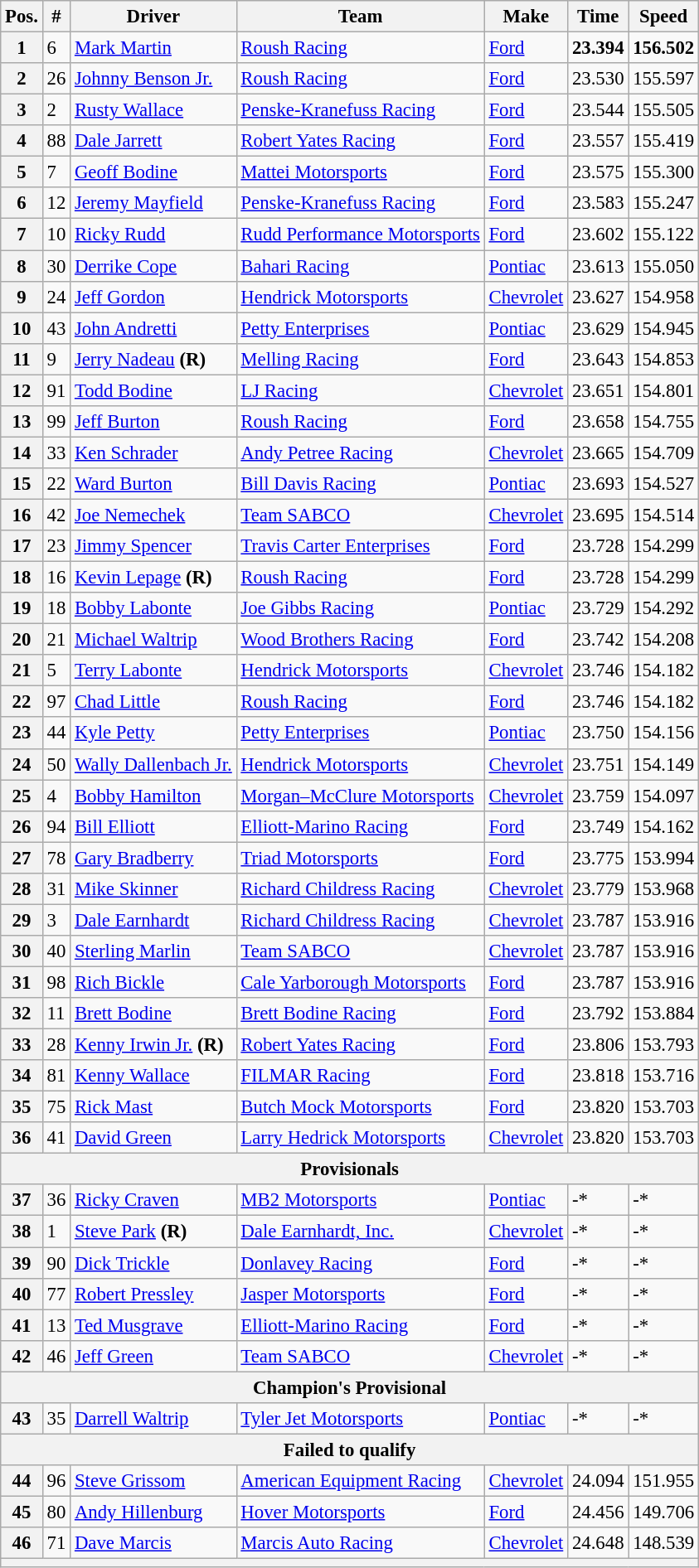<table class="wikitable" style="font-size:95%">
<tr>
<th>Pos.</th>
<th>#</th>
<th>Driver</th>
<th>Team</th>
<th>Make</th>
<th>Time</th>
<th>Speed</th>
</tr>
<tr>
<th>1</th>
<td>6</td>
<td><a href='#'>Mark Martin</a></td>
<td><a href='#'>Roush Racing</a></td>
<td><a href='#'>Ford</a></td>
<td><strong>23.394</strong></td>
<td><strong>156.502</strong></td>
</tr>
<tr>
<th>2</th>
<td>26</td>
<td><a href='#'>Johnny Benson Jr.</a></td>
<td><a href='#'>Roush Racing</a></td>
<td><a href='#'>Ford</a></td>
<td>23.530</td>
<td>155.597</td>
</tr>
<tr>
<th>3</th>
<td>2</td>
<td><a href='#'>Rusty Wallace</a></td>
<td><a href='#'>Penske-Kranefuss Racing</a></td>
<td><a href='#'>Ford</a></td>
<td>23.544</td>
<td>155.505</td>
</tr>
<tr>
<th>4</th>
<td>88</td>
<td><a href='#'>Dale Jarrett</a></td>
<td><a href='#'>Robert Yates Racing</a></td>
<td><a href='#'>Ford</a></td>
<td>23.557</td>
<td>155.419</td>
</tr>
<tr>
<th>5</th>
<td>7</td>
<td><a href='#'>Geoff Bodine</a></td>
<td><a href='#'>Mattei Motorsports</a></td>
<td><a href='#'>Ford</a></td>
<td>23.575</td>
<td>155.300</td>
</tr>
<tr>
<th>6</th>
<td>12</td>
<td><a href='#'>Jeremy Mayfield</a></td>
<td><a href='#'>Penske-Kranefuss Racing</a></td>
<td><a href='#'>Ford</a></td>
<td>23.583</td>
<td>155.247</td>
</tr>
<tr>
<th>7</th>
<td>10</td>
<td><a href='#'>Ricky Rudd</a></td>
<td><a href='#'>Rudd Performance Motorsports</a></td>
<td><a href='#'>Ford</a></td>
<td>23.602</td>
<td>155.122</td>
</tr>
<tr>
<th>8</th>
<td>30</td>
<td><a href='#'>Derrike Cope</a></td>
<td><a href='#'>Bahari Racing</a></td>
<td><a href='#'>Pontiac</a></td>
<td>23.613</td>
<td>155.050</td>
</tr>
<tr>
<th>9</th>
<td>24</td>
<td><a href='#'>Jeff Gordon</a></td>
<td><a href='#'>Hendrick Motorsports</a></td>
<td><a href='#'>Chevrolet</a></td>
<td>23.627</td>
<td>154.958</td>
</tr>
<tr>
<th>10</th>
<td>43</td>
<td><a href='#'>John Andretti</a></td>
<td><a href='#'>Petty Enterprises</a></td>
<td><a href='#'>Pontiac</a></td>
<td>23.629</td>
<td>154.945</td>
</tr>
<tr>
<th>11</th>
<td>9</td>
<td><a href='#'>Jerry Nadeau</a> <strong>(R)</strong></td>
<td><a href='#'>Melling Racing</a></td>
<td><a href='#'>Ford</a></td>
<td>23.643</td>
<td>154.853</td>
</tr>
<tr>
<th>12</th>
<td>91</td>
<td><a href='#'>Todd Bodine</a></td>
<td><a href='#'>LJ Racing</a></td>
<td><a href='#'>Chevrolet</a></td>
<td>23.651</td>
<td>154.801</td>
</tr>
<tr>
<th>13</th>
<td>99</td>
<td><a href='#'>Jeff Burton</a></td>
<td><a href='#'>Roush Racing</a></td>
<td><a href='#'>Ford</a></td>
<td>23.658</td>
<td>154.755</td>
</tr>
<tr>
<th>14</th>
<td>33</td>
<td><a href='#'>Ken Schrader</a></td>
<td><a href='#'>Andy Petree Racing</a></td>
<td><a href='#'>Chevrolet</a></td>
<td>23.665</td>
<td>154.709</td>
</tr>
<tr>
<th>15</th>
<td>22</td>
<td><a href='#'>Ward Burton</a></td>
<td><a href='#'>Bill Davis Racing</a></td>
<td><a href='#'>Pontiac</a></td>
<td>23.693</td>
<td>154.527</td>
</tr>
<tr>
<th>16</th>
<td>42</td>
<td><a href='#'>Joe Nemechek</a></td>
<td><a href='#'>Team SABCO</a></td>
<td><a href='#'>Chevrolet</a></td>
<td>23.695</td>
<td>154.514</td>
</tr>
<tr>
<th>17</th>
<td>23</td>
<td><a href='#'>Jimmy Spencer</a></td>
<td><a href='#'>Travis Carter Enterprises</a></td>
<td><a href='#'>Ford</a></td>
<td>23.728</td>
<td>154.299</td>
</tr>
<tr>
<th>18</th>
<td>16</td>
<td><a href='#'>Kevin Lepage</a> <strong>(R)</strong></td>
<td><a href='#'>Roush Racing</a></td>
<td><a href='#'>Ford</a></td>
<td>23.728</td>
<td>154.299</td>
</tr>
<tr>
<th>19</th>
<td>18</td>
<td><a href='#'>Bobby Labonte</a></td>
<td><a href='#'>Joe Gibbs Racing</a></td>
<td><a href='#'>Pontiac</a></td>
<td>23.729</td>
<td>154.292</td>
</tr>
<tr>
<th>20</th>
<td>21</td>
<td><a href='#'>Michael Waltrip</a></td>
<td><a href='#'>Wood Brothers Racing</a></td>
<td><a href='#'>Ford</a></td>
<td>23.742</td>
<td>154.208</td>
</tr>
<tr>
<th>21</th>
<td>5</td>
<td><a href='#'>Terry Labonte</a></td>
<td><a href='#'>Hendrick Motorsports</a></td>
<td><a href='#'>Chevrolet</a></td>
<td>23.746</td>
<td>154.182</td>
</tr>
<tr>
<th>22</th>
<td>97</td>
<td><a href='#'>Chad Little</a></td>
<td><a href='#'>Roush Racing</a></td>
<td><a href='#'>Ford</a></td>
<td>23.746</td>
<td>154.182</td>
</tr>
<tr>
<th>23</th>
<td>44</td>
<td><a href='#'>Kyle Petty</a></td>
<td><a href='#'>Petty Enterprises</a></td>
<td><a href='#'>Pontiac</a></td>
<td>23.750</td>
<td>154.156</td>
</tr>
<tr>
<th>24</th>
<td>50</td>
<td><a href='#'>Wally Dallenbach Jr.</a></td>
<td><a href='#'>Hendrick Motorsports</a></td>
<td><a href='#'>Chevrolet</a></td>
<td>23.751</td>
<td>154.149</td>
</tr>
<tr>
<th>25</th>
<td>4</td>
<td><a href='#'>Bobby Hamilton</a></td>
<td><a href='#'>Morgan–McClure Motorsports</a></td>
<td><a href='#'>Chevrolet</a></td>
<td>23.759</td>
<td>154.097</td>
</tr>
<tr>
<th>26</th>
<td>94</td>
<td><a href='#'>Bill Elliott</a></td>
<td><a href='#'>Elliott-Marino Racing</a></td>
<td><a href='#'>Ford</a></td>
<td>23.749</td>
<td>154.162</td>
</tr>
<tr>
<th>27</th>
<td>78</td>
<td><a href='#'>Gary Bradberry</a></td>
<td><a href='#'>Triad Motorsports</a></td>
<td><a href='#'>Ford</a></td>
<td>23.775</td>
<td>153.994</td>
</tr>
<tr>
<th>28</th>
<td>31</td>
<td><a href='#'>Mike Skinner</a></td>
<td><a href='#'>Richard Childress Racing</a></td>
<td><a href='#'>Chevrolet</a></td>
<td>23.779</td>
<td>153.968</td>
</tr>
<tr>
<th>29</th>
<td>3</td>
<td><a href='#'>Dale Earnhardt</a></td>
<td><a href='#'>Richard Childress Racing</a></td>
<td><a href='#'>Chevrolet</a></td>
<td>23.787</td>
<td>153.916</td>
</tr>
<tr>
<th>30</th>
<td>40</td>
<td><a href='#'>Sterling Marlin</a></td>
<td><a href='#'>Team SABCO</a></td>
<td><a href='#'>Chevrolet</a></td>
<td>23.787</td>
<td>153.916</td>
</tr>
<tr>
<th>31</th>
<td>98</td>
<td><a href='#'>Rich Bickle</a></td>
<td><a href='#'>Cale Yarborough Motorsports</a></td>
<td><a href='#'>Ford</a></td>
<td>23.787</td>
<td>153.916</td>
</tr>
<tr>
<th>32</th>
<td>11</td>
<td><a href='#'>Brett Bodine</a></td>
<td><a href='#'>Brett Bodine Racing</a></td>
<td><a href='#'>Ford</a></td>
<td>23.792</td>
<td>153.884</td>
</tr>
<tr>
<th>33</th>
<td>28</td>
<td><a href='#'>Kenny Irwin Jr.</a> <strong>(R)</strong></td>
<td><a href='#'>Robert Yates Racing</a></td>
<td><a href='#'>Ford</a></td>
<td>23.806</td>
<td>153.793</td>
</tr>
<tr>
<th>34</th>
<td>81</td>
<td><a href='#'>Kenny Wallace</a></td>
<td><a href='#'>FILMAR Racing</a></td>
<td><a href='#'>Ford</a></td>
<td>23.818</td>
<td>153.716</td>
</tr>
<tr>
<th>35</th>
<td>75</td>
<td><a href='#'>Rick Mast</a></td>
<td><a href='#'>Butch Mock Motorsports</a></td>
<td><a href='#'>Ford</a></td>
<td>23.820</td>
<td>153.703</td>
</tr>
<tr>
<th>36</th>
<td>41</td>
<td><a href='#'>David Green</a></td>
<td><a href='#'>Larry Hedrick Motorsports</a></td>
<td><a href='#'>Chevrolet</a></td>
<td>23.820</td>
<td>153.703</td>
</tr>
<tr>
<th colspan="7">Provisionals</th>
</tr>
<tr>
<th>37</th>
<td>36</td>
<td><a href='#'>Ricky Craven</a></td>
<td><a href='#'>MB2 Motorsports</a></td>
<td><a href='#'>Pontiac</a></td>
<td>-*</td>
<td>-*</td>
</tr>
<tr>
<th>38</th>
<td>1</td>
<td><a href='#'>Steve Park</a> <strong>(R)</strong></td>
<td><a href='#'>Dale Earnhardt, Inc.</a></td>
<td><a href='#'>Chevrolet</a></td>
<td>-*</td>
<td>-*</td>
</tr>
<tr>
<th>39</th>
<td>90</td>
<td><a href='#'>Dick Trickle</a></td>
<td><a href='#'>Donlavey Racing</a></td>
<td><a href='#'>Ford</a></td>
<td>-*</td>
<td>-*</td>
</tr>
<tr>
<th>40</th>
<td>77</td>
<td><a href='#'>Robert Pressley</a></td>
<td><a href='#'>Jasper Motorsports</a></td>
<td><a href='#'>Ford</a></td>
<td>-*</td>
<td>-*</td>
</tr>
<tr>
<th>41</th>
<td>13</td>
<td><a href='#'>Ted Musgrave</a></td>
<td><a href='#'>Elliott-Marino Racing</a></td>
<td><a href='#'>Ford</a></td>
<td>-*</td>
<td>-*</td>
</tr>
<tr>
<th>42</th>
<td>46</td>
<td><a href='#'>Jeff Green</a></td>
<td><a href='#'>Team SABCO</a></td>
<td><a href='#'>Chevrolet</a></td>
<td>-*</td>
<td>-*</td>
</tr>
<tr>
<th colspan="7">Champion's Provisional</th>
</tr>
<tr>
<th>43</th>
<td>35</td>
<td><a href='#'>Darrell Waltrip</a></td>
<td><a href='#'>Tyler Jet Motorsports</a></td>
<td><a href='#'>Pontiac</a></td>
<td>-*</td>
<td>-*</td>
</tr>
<tr>
<th colspan="7">Failed to qualify</th>
</tr>
<tr>
<th>44</th>
<td>96</td>
<td><a href='#'>Steve Grissom</a></td>
<td><a href='#'>American Equipment Racing</a></td>
<td><a href='#'>Chevrolet</a></td>
<td>24.094</td>
<td>151.955</td>
</tr>
<tr>
<th>45</th>
<td>80</td>
<td><a href='#'>Andy Hillenburg</a></td>
<td><a href='#'>Hover Motorsports</a></td>
<td><a href='#'>Ford</a></td>
<td>24.456</td>
<td>149.706</td>
</tr>
<tr>
<th>46</th>
<td>71</td>
<td><a href='#'>Dave Marcis</a></td>
<td><a href='#'>Marcis Auto Racing</a></td>
<td><a href='#'>Chevrolet</a></td>
<td>24.648</td>
<td>148.539</td>
</tr>
<tr>
<th colspan="7"></th>
</tr>
</table>
